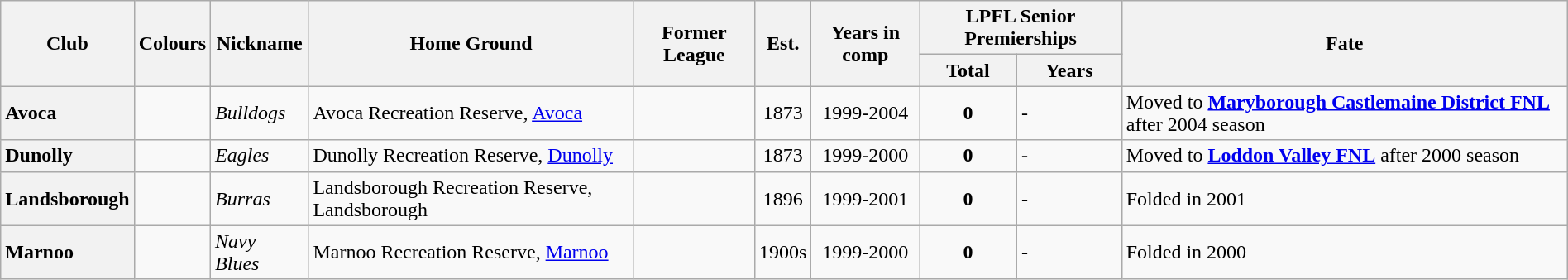<table class="wikitable sortable" style="text-align:center; width:100%">
<tr>
<th rowspan="2">Club</th>
<th rowspan="2">Colours</th>
<th rowspan="2">Nickname</th>
<th rowspan="2">Home Ground</th>
<th rowspan="2">Former League</th>
<th rowspan="2">Est.</th>
<th rowspan="2">Years in comp</th>
<th colspan="2">LPFL Senior Premierships</th>
<th rowspan="2">Fate</th>
</tr>
<tr>
<th>Total</th>
<th>Years</th>
</tr>
<tr>
<th style="text-align:left">Avoca</th>
<td></td>
<td align="left"><em>Bulldogs</em></td>
<td align="left">Avoca Recreation Reserve, <a href='#'>Avoca</a></td>
<td></td>
<td>1873</td>
<td>1999-2004</td>
<td><strong>0</strong></td>
<td align="left">-</td>
<td align="left">Moved to <a href='#'><strong>Maryborough Castlemaine District FNL</strong></a> after 2004 season</td>
</tr>
<tr>
<th style="text-align:left">Dunolly</th>
<td></td>
<td align="left"><em>Eagles</em></td>
<td align="left">Dunolly Recreation Reserve, <a href='#'>Dunolly</a></td>
<td></td>
<td>1873</td>
<td>1999-2000</td>
<td><strong>0</strong></td>
<td align="left">-</td>
<td align="left">Moved to <a href='#'><strong>Loddon Valley FNL</strong></a> after 2000 season</td>
</tr>
<tr>
<th style="text-align:left">Landsborough</th>
<td></td>
<td align="left"><em>Burras</em></td>
<td align="left">Landsborough Recreation Reserve, Landsborough</td>
<td></td>
<td>1896</td>
<td>1999-2001</td>
<td><strong>0</strong></td>
<td align="left">-</td>
<td align="left">Folded in 2001</td>
</tr>
<tr>
<th style="text-align:left">Marnoo</th>
<td></td>
<td align="left"><em>Navy Blues</em></td>
<td align="left">Marnoo Recreation Reserve, <a href='#'>Marnoo</a></td>
<td></td>
<td>1900s</td>
<td>1999-2000</td>
<td><strong>0</strong></td>
<td align="left">-</td>
<td align="left">Folded in 2000</td>
</tr>
</table>
